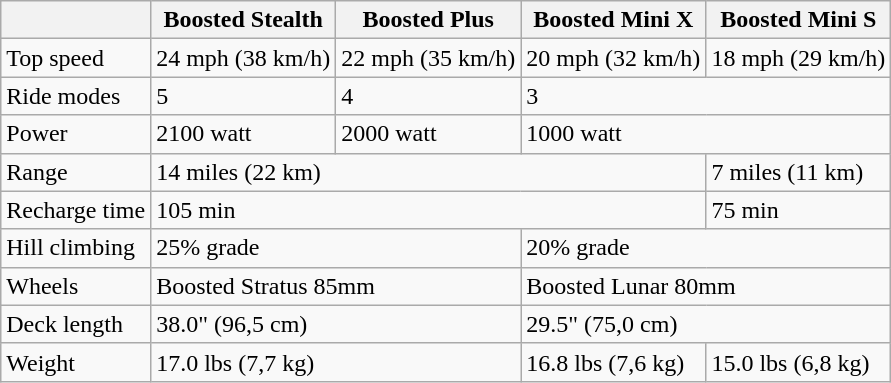<table class="wikitable">
<tr>
<th></th>
<th>Boosted Stealth</th>
<th>Boosted Plus</th>
<th>Boosted Mini X</th>
<th>Boosted Mini S</th>
</tr>
<tr>
<td>Top speed</td>
<td>24 mph (38 km/h)</td>
<td>22 mph (35 km/h)</td>
<td>20 mph (32 km/h)</td>
<td>18 mph (29 km/h)</td>
</tr>
<tr>
<td>Ride modes</td>
<td>5</td>
<td>4</td>
<td colspan="2">3</td>
</tr>
<tr>
<td>Power</td>
<td>2100 watt</td>
<td>2000 watt</td>
<td colspan="2">1000 watt</td>
</tr>
<tr>
<td>Range</td>
<td colspan="3">14 miles (22 km)</td>
<td>7 miles (11 km)</td>
</tr>
<tr>
<td>Recharge time</td>
<td colspan="3">105 min</td>
<td>75 min</td>
</tr>
<tr>
<td>Hill climbing</td>
<td colspan="2">25% grade</td>
<td colspan="2">20% grade</td>
</tr>
<tr>
<td>Wheels</td>
<td colspan="2">Boosted Stratus 85mm</td>
<td colspan="2">Boosted Lunar 80mm</td>
</tr>
<tr>
<td>Deck length</td>
<td colspan="2">38.0" (96,5 cm)</td>
<td colspan="2">29.5" (75,0 cm)</td>
</tr>
<tr>
<td>Weight</td>
<td colspan="2">17.0 lbs (7,7 kg)</td>
<td>16.8 lbs (7,6 kg)</td>
<td>15.0 lbs (6,8 kg)</td>
</tr>
</table>
